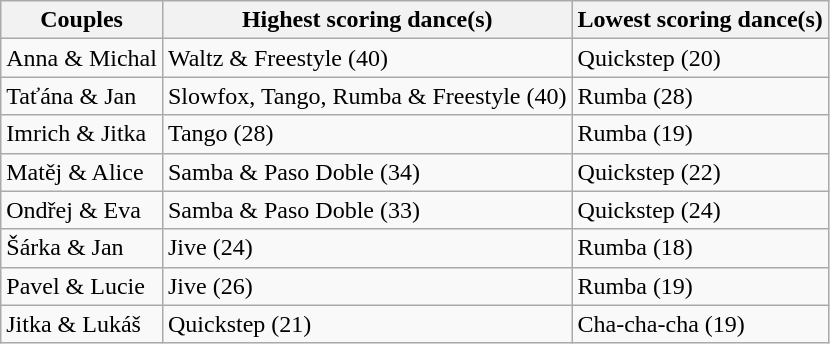<table class="wikitable">
<tr>
<th>Couples</th>
<th>Highest scoring dance(s)</th>
<th>Lowest scoring dance(s)</th>
</tr>
<tr>
<td>Anna & Michal</td>
<td>Waltz & Freestyle (40)</td>
<td>Quickstep (20)</td>
</tr>
<tr>
<td>Taťána & Jan</td>
<td>Slowfox, Tango, Rumba & Freestyle (40)</td>
<td>Rumba (28)</td>
</tr>
<tr>
<td>Imrich & Jitka</td>
<td>Tango (28)</td>
<td>Rumba (19)</td>
</tr>
<tr>
<td>Matěj & Alice</td>
<td>Samba & Paso Doble (34)</td>
<td>Quickstep (22)</td>
</tr>
<tr>
<td>Ondřej & Eva</td>
<td>Samba & Paso Doble (33)</td>
<td>Quickstep (24)</td>
</tr>
<tr>
<td>Šárka & Jan</td>
<td>Jive (24)</td>
<td>Rumba (18)</td>
</tr>
<tr>
<td>Pavel & Lucie</td>
<td>Jive (26)</td>
<td>Rumba (19)</td>
</tr>
<tr>
<td>Jitka & Lukáš</td>
<td>Quickstep (21)</td>
<td>Cha-cha-cha (19)</td>
</tr>
</table>
